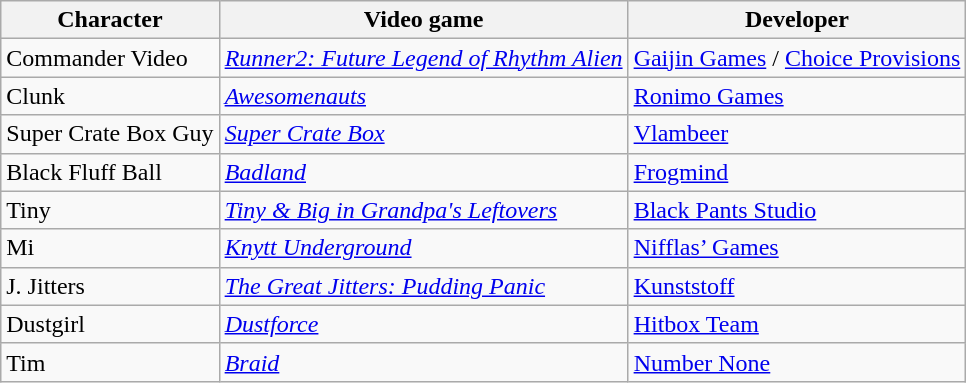<table class="wikitable plainrowheaders">
<tr>
<th>Character</th>
<th>Video game</th>
<th>Developer</th>
</tr>
<tr>
<td style="text-align:left">Commander Video</td>
<td style="text-align:left"><em><a href='#'>Runner2: Future Legend of Rhythm Alien</a></em></td>
<td style="text-align:left"><a href='#'>Gaijin Games</a> / <a href='#'>Choice Provisions</a></td>
</tr>
<tr>
<td>Clunk</td>
<td><em><a href='#'>Awesomenauts</a></em></td>
<td><a href='#'>Ronimo Games</a></td>
</tr>
<tr>
<td style="text-align:left">Super Crate Box Guy</td>
<td style="text-align:left"><em><a href='#'>Super Crate Box</a></em></td>
<td style="text-align:left"><a href='#'>Vlambeer</a></td>
</tr>
<tr>
<td style="text-align:left">Black Fluff Ball</td>
<td style="text-align:left"><em><a href='#'>Badland</a></em></td>
<td style="text-align:left"><a href='#'>Frogmind</a></td>
</tr>
<tr>
<td style="text-align:left">Tiny</td>
<td style="text-align:left"><em><a href='#'>Tiny & Big in Grandpa's Leftovers</a></em></td>
<td style="text-align:left"><a href='#'>Black Pants Studio</a></td>
</tr>
<tr>
<td style="text-align:left">Mi</td>
<td style="text-align:left"><em><a href='#'>Knytt Underground</a></em></td>
<td style="text-align:left"><a href='#'>Nifflas’ Games</a></td>
</tr>
<tr>
<td style="text-align:left">J. Jitters</td>
<td style="text-align:left"><em><a href='#'>The Great Jitters: Pudding Panic</a></em></td>
<td style="text-align:left"><a href='#'>Kunststoff</a></td>
</tr>
<tr>
<td style="text-align:left">Dustgirl</td>
<td style="text-align:left"><em><a href='#'>Dustforce</a></em></td>
<td style="text-align:left"><a href='#'>Hitbox Team</a></td>
</tr>
<tr>
<td style="text-align:left">Tim</td>
<td style="text-align:left"><em><a href='#'>Braid</a></em></td>
<td style="text-align:left"><a href='#'>Number None</a></td>
</tr>
</table>
